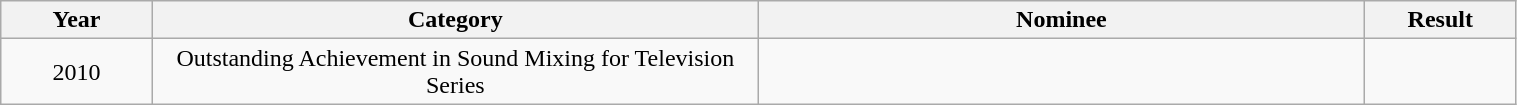<table class="wikitable" width="80%">
<tr>
<th width="10%">Year</th>
<th width="40%">Category</th>
<th width="40%">Nominee</th>
<th width="10%">Result</th>
</tr>
<tr>
<td align="center">2010</td>
<td align="center">Outstanding Achievement in Sound Mixing for Television Series</td>
<td align="center"></td>
<td></td>
</tr>
</table>
